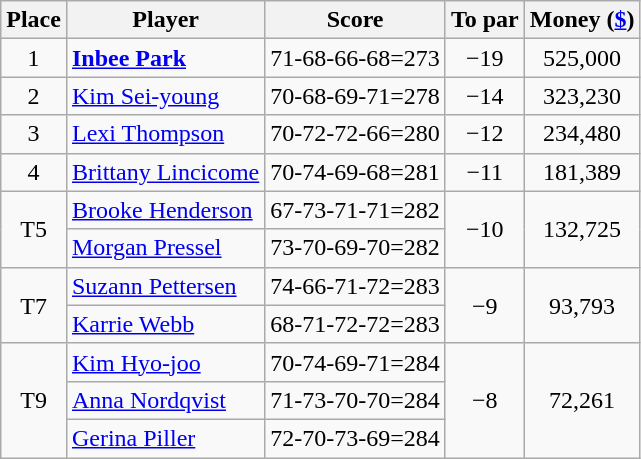<table class="wikitable">
<tr>
<th>Place</th>
<th>Player</th>
<th>Score</th>
<th>To par</th>
<th>Money (<a href='#'>$</a>)</th>
</tr>
<tr>
<td align=center>1</td>
<td> <strong><a href='#'>Inbee Park</a></strong></td>
<td>71-68-66-68=273</td>
<td align=center>−19</td>
<td align=center>525,000</td>
</tr>
<tr>
<td align=center>2</td>
<td> <a href='#'>Kim Sei-young</a></td>
<td>70-68-69-71=278</td>
<td align=center>−14</td>
<td align=center>323,230</td>
</tr>
<tr>
<td align=center>3</td>
<td> <a href='#'>Lexi Thompson</a></td>
<td>70-72-72-66=280</td>
<td align=center>−12</td>
<td align=center>234,480</td>
</tr>
<tr>
<td align=center>4</td>
<td> <a href='#'>Brittany Lincicome</a></td>
<td>70-74-69-68=281</td>
<td align=center>−11</td>
<td align=center>181,389</td>
</tr>
<tr>
<td align=center rowspan=2>T5</td>
<td> <a href='#'>Brooke Henderson</a></td>
<td>67-73-71-71=282</td>
<td align=center rowspan=2>−10</td>
<td align=center rowspan=2>132,725</td>
</tr>
<tr>
<td> <a href='#'>Morgan Pressel</a></td>
<td>73-70-69-70=282</td>
</tr>
<tr>
<td align=center rowspan=2>T7</td>
<td> <a href='#'>Suzann Pettersen</a></td>
<td>74-66-71-72=283</td>
<td align=center rowspan=2>−9</td>
<td align=center rowspan=2>93,793</td>
</tr>
<tr>
<td> <a href='#'>Karrie Webb</a></td>
<td>68-71-72-72=283</td>
</tr>
<tr>
<td align=center rowspan=3>T9</td>
<td> <a href='#'>Kim Hyo-joo</a></td>
<td>70-74-69-71=284</td>
<td align=center rowspan=3>−8</td>
<td align=center rowspan=3>72,261</td>
</tr>
<tr>
<td> <a href='#'>Anna Nordqvist</a></td>
<td>71-73-70-70=284</td>
</tr>
<tr>
<td> <a href='#'>Gerina Piller</a></td>
<td>72-70-73-69=284</td>
</tr>
</table>
